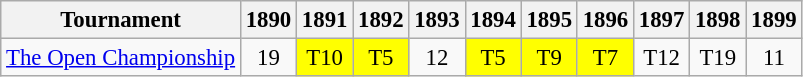<table class="wikitable" style="font-size:95%;text-align:center;">
<tr>
<th>Tournament</th>
<th>1890</th>
<th>1891</th>
<th>1892</th>
<th>1893</th>
<th>1894</th>
<th>1895</th>
<th>1896</th>
<th>1897</th>
<th>1898</th>
<th>1899</th>
</tr>
<tr>
<td align="left"><a href='#'>The Open Championship</a></td>
<td>19</td>
<td style="background:yellow;">T10</td>
<td style="background:yellow;">T5</td>
<td>12</td>
<td style="background:yellow;">T5</td>
<td style="background:yellow;">T9</td>
<td style="background:yellow;">T7</td>
<td>T12</td>
<td>T19</td>
<td>11</td>
</tr>
</table>
